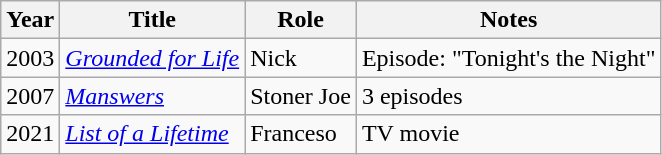<table class="wikitable">
<tr>
<th>Year</th>
<th>Title</th>
<th>Role</th>
<th>Notes</th>
</tr>
<tr>
<td>2003</td>
<td><em><a href='#'>Grounded for Life</a></em></td>
<td>Nick</td>
<td>Episode: "Tonight's the Night"</td>
</tr>
<tr>
<td>2007</td>
<td><em><a href='#'>Manswers</a></em></td>
<td>Stoner Joe</td>
<td>3 episodes</td>
</tr>
<tr>
<td>2021</td>
<td><em><a href='#'>List of a Lifetime</a></em></td>
<td>Franceso</td>
<td>TV movie</td>
</tr>
</table>
